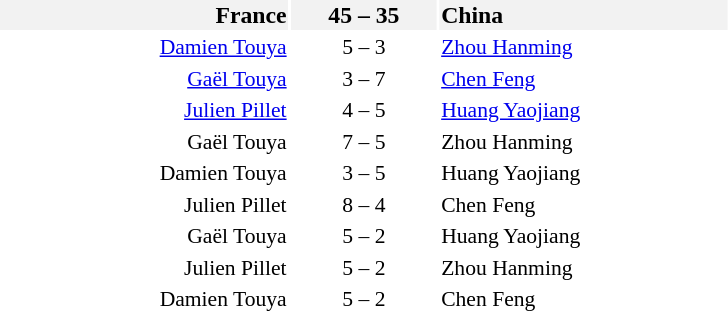<table style="font-size:90%">
<tr style="font-size:110%; background:#f2f2f2">
<td style="width:12em" align=right><strong>France</strong> </td>
<td style="width:6em" align=center><strong>45 – 35</strong></td>
<td style="width:12em"> <strong>China</strong></td>
</tr>
<tr>
<td align=right><a href='#'>Damien Touya</a></td>
<td align=center>5 – 3</td>
<td><a href='#'>Zhou Hanming</a></td>
</tr>
<tr>
<td align=right><a href='#'>Gaël Touya</a></td>
<td align=center>3 – 7</td>
<td><a href='#'>Chen Feng</a></td>
</tr>
<tr>
<td align=right><a href='#'>Julien Pillet</a></td>
<td align=center>4 – 5</td>
<td><a href='#'>Huang Yaojiang</a></td>
</tr>
<tr>
<td align=right>Gaël Touya</td>
<td align=center>7 – 5</td>
<td>Zhou Hanming</td>
</tr>
<tr>
<td align=right>Damien Touya</td>
<td align=center>3 – 5</td>
<td>Huang Yaojiang</td>
</tr>
<tr>
<td align=right>Julien Pillet</td>
<td align=center>8 – 4</td>
<td>Chen Feng</td>
</tr>
<tr>
<td align=right>Gaël Touya</td>
<td align=center>5 – 2</td>
<td>Huang Yaojiang</td>
</tr>
<tr>
<td align=right>Julien Pillet</td>
<td align=center>5 – 2</td>
<td>Zhou Hanming</td>
</tr>
<tr>
<td align=right>Damien Touya</td>
<td align=center>5 – 2</td>
<td>Chen Feng</td>
</tr>
</table>
